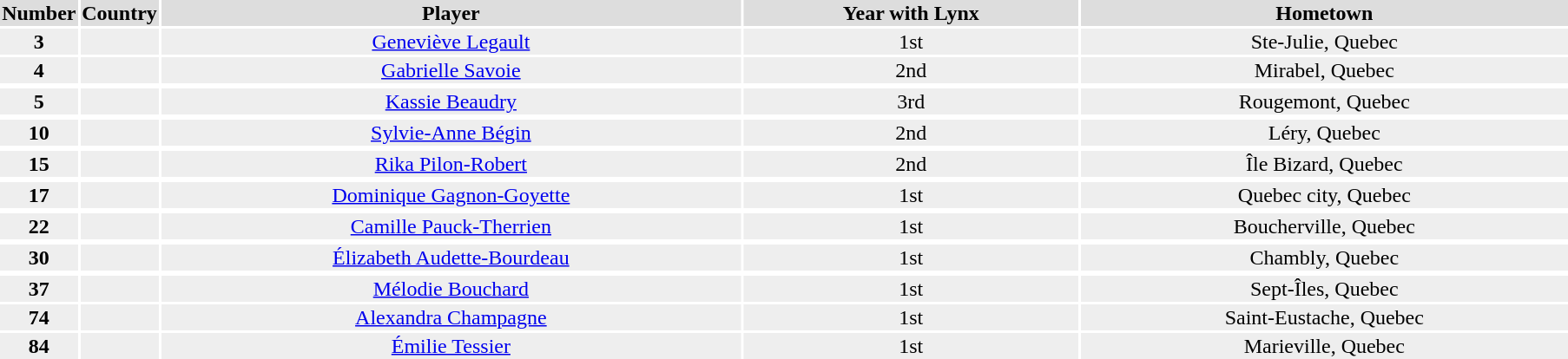<table>
<tr>
<th colspan=2></th>
</tr>
<tr bgcolor="#dddddd">
<th width=5%>Number</th>
<th width=5%>Country</th>
<th !width=10%>Player</th>
<th !width=10%>Year with Lynx</th>
<th !width=10%>Hometown</th>
</tr>
<tr bgcolor="#eeeeee">
<td align=center><strong>3</strong></td>
<td align=center></td>
<td align=center><a href='#'>Geneviève Legault</a></td>
<td align=center>1st</td>
<td align=center>Ste-Julie, Quebec</td>
</tr>
<tr bgcolor="#eeeeee">
<td align=center><strong>4</strong></td>
<td align=center></td>
<td align=center><a href='#'>Gabrielle Savoie</a></td>
<td align=center>2nd</td>
<td align=center>Mirabel, Quebec</td>
</tr>
<tr>
</tr>
<tr bgcolor="#eeeeee">
<td align=center><strong>5</strong></td>
<td align=center></td>
<td align=center><a href='#'>Kassie Beaudry</a></td>
<td align=center>3rd</td>
<td align=center>Rougemont, Quebec</td>
</tr>
<tr>
</tr>
<tr bgcolor="#eeeeee">
<td align=center><strong>10</strong></td>
<td align=center></td>
<td align=center><a href='#'>Sylvie-Anne Bégin</a></td>
<td align=center>2nd</td>
<td align=center>Léry, Quebec</td>
</tr>
<tr>
</tr>
<tr bgcolor="#eeeeee">
<td align=center><strong>15</strong></td>
<td align=center></td>
<td align=center><a href='#'>Rika Pilon-Robert</a></td>
<td align=center>2nd</td>
<td align=center>Île Bizard, Quebec</td>
</tr>
<tr>
</tr>
<tr bgcolor="#eeeeee">
<td align=center><strong>17</strong></td>
<td align=center></td>
<td align=center><a href='#'>Dominique Gagnon-Goyette</a></td>
<td align=center>1st</td>
<td align=center>Quebec city, Quebec</td>
</tr>
<tr>
</tr>
<tr bgcolor="#eeeeee">
<td align=center><strong>22</strong></td>
<td align=center></td>
<td align=center><a href='#'>Camille Pauck-Therrien</a></td>
<td align=center>1st</td>
<td align=center>Boucherville, Quebec</td>
</tr>
<tr>
</tr>
<tr bgcolor="#eeeeee">
<td align=center><strong>30</strong></td>
<td align=center></td>
<td align=center><a href='#'>Élizabeth Audette-Bourdeau</a></td>
<td align=center>1st</td>
<td align=center>Chambly, Quebec</td>
</tr>
<tr>
</tr>
<tr bgcolor="#eeeeee">
<td align=center><strong>37</strong></td>
<td align=center></td>
<td align=center><a href='#'>Mélodie Bouchard</a></td>
<td align=center>1st</td>
<td align=center>Sept-Îles, Quebec</td>
</tr>
<tr bgcolor="#eeeeee">
<td align=center><strong>74</strong></td>
<td align=center></td>
<td align=center><a href='#'>Alexandra Champagne</a></td>
<td align=center>1st</td>
<td align=center>Saint-Eustache, Quebec</td>
</tr>
<tr bgcolor="#eeeeee">
<td align=center><strong>84</strong></td>
<td align=center></td>
<td align=center><a href='#'>Émilie Tessier</a></td>
<td align=center>1st</td>
<td align=center>Marieville, Quebec</td>
</tr>
<tr>
</tr>
</table>
